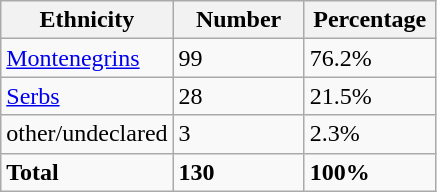<table class="wikitable">
<tr>
<th width="100px">Ethnicity</th>
<th width="80px">Number</th>
<th width="80px">Percentage</th>
</tr>
<tr>
<td><a href='#'>Montenegrins</a></td>
<td>99</td>
<td>76.2%</td>
</tr>
<tr>
<td><a href='#'>Serbs</a></td>
<td>28</td>
<td>21.5%</td>
</tr>
<tr>
<td>other/undeclared</td>
<td>3</td>
<td>2.3%</td>
</tr>
<tr>
<td><strong>Total</strong></td>
<td><strong>130</strong></td>
<td><strong>100%</strong></td>
</tr>
</table>
